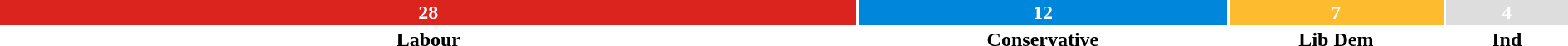<table style="width:100%; text-align:center;">
<tr style="color:white;">
<td style="background:#DC241F; width:54.90%;"><strong>28</strong></td>
<td style="background:#0087DC; width:23.53%;"><strong>12</strong></td>
<td style="background:#FDBB30; width:13.73%;"><strong>7</strong></td>
<td style="background:#DDDDDD; width:7.84%;"><strong>4</strong></td>
</tr>
<tr>
<td><span><strong>Labour</strong></span></td>
<td><span><strong>Conservative</strong></span></td>
<td><span><strong>Lib Dem</strong></span></td>
<td><span><strong>Ind</strong></span></td>
</tr>
</table>
